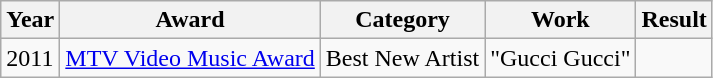<table class="wikitable">
<tr>
<th>Year</th>
<th>Award</th>
<th>Category</th>
<th>Work</th>
<th>Result</th>
</tr>
<tr>
<td>2011</td>
<td><a href='#'>MTV Video Music Award</a></td>
<td>Best New Artist</td>
<td>"Gucci Gucci"</td>
<td></td>
</tr>
</table>
